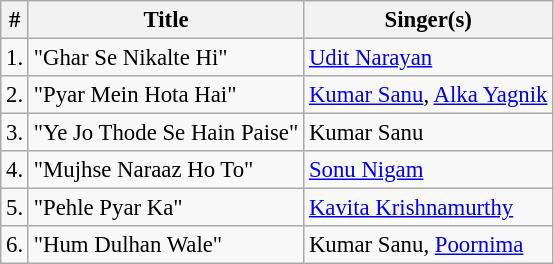<table class="wikitable sortable" style="font-size:95%;">
<tr>
<th>#</th>
<th>Title</th>
<th>Singer(s)</th>
</tr>
<tr>
<td>1.</td>
<td>"Ghar Se Nikalte Hi"</td>
<td><a href='#'>Udit Narayan</a></td>
</tr>
<tr>
<td>2.</td>
<td>"Pyar Mein Hota Hai"</td>
<td><a href='#'>Kumar Sanu</a>, <a href='#'>Alka Yagnik</a></td>
</tr>
<tr>
<td>3.</td>
<td>"Ye Jo Thode Se Hain Paise"</td>
<td>Kumar Sanu</td>
</tr>
<tr>
<td>4.</td>
<td>"Mujhse Naraaz Ho To"</td>
<td><a href='#'>Sonu Nigam</a></td>
</tr>
<tr>
<td>5.</td>
<td>"Pehle Pyar Ka"</td>
<td><a href='#'>Kavita Krishnamurthy</a></td>
</tr>
<tr>
<td>6.</td>
<td>"Hum Dulhan Wale"</td>
<td>Kumar Sanu, <a href='#'>Poornima</a></td>
</tr>
</table>
